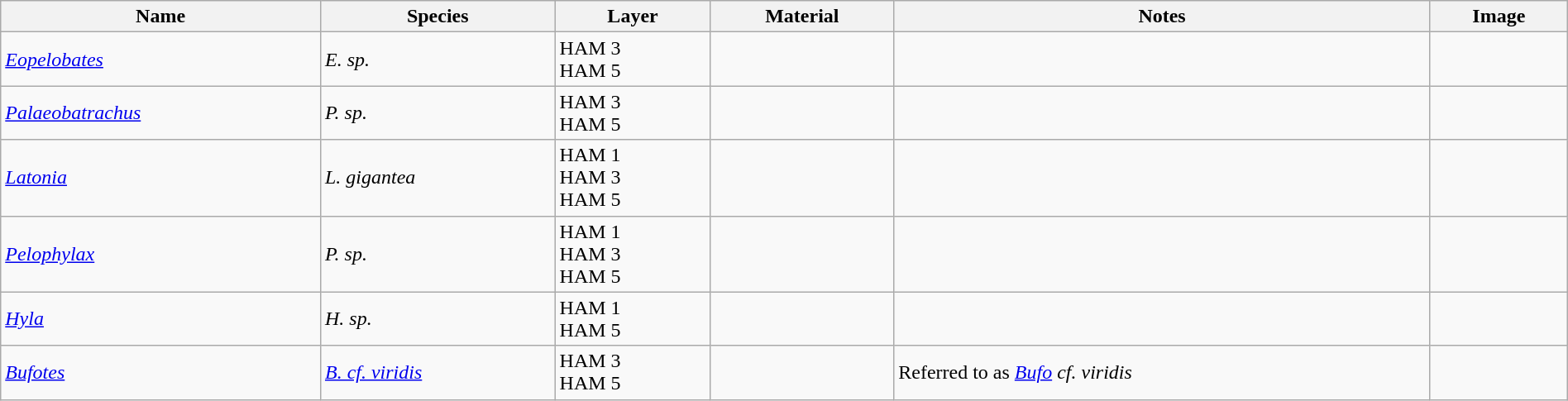<table class="wikitable" width="100%" align="center">
<tr>
<th>Name</th>
<th>Species</th>
<th>Layer</th>
<th>Material</th>
<th>Notes</th>
<th>Image</th>
</tr>
<tr>
<td><em><a href='#'>Eopelobates</a></em></td>
<td><em>E. sp.</em></td>
<td>HAM 3<br>HAM 5</td>
<td></td>
<td></td>
<td></td>
</tr>
<tr>
<td><em><a href='#'>Palaeobatrachus</a></em></td>
<td><em>P. sp.</em></td>
<td>HAM 3<br>HAM 5</td>
<td></td>
<td></td>
<td></td>
</tr>
<tr>
<td><em><a href='#'>Latonia</a></em></td>
<td><em>L. gigantea</em></td>
<td>HAM 1<br>HAM 3<br>HAM 5</td>
<td></td>
<td></td>
<td></td>
</tr>
<tr>
<td><em><a href='#'>Pelophylax</a></em></td>
<td><em>P. sp.</em></td>
<td>HAM 1<br>HAM 3<br>HAM 5</td>
<td></td>
<td></td>
<td></td>
</tr>
<tr>
<td><em><a href='#'>Hyla</a></em></td>
<td><em>H. sp.</em></td>
<td>HAM 1<br>HAM 5</td>
<td></td>
<td></td>
<td></td>
</tr>
<tr>
<td><em><a href='#'>Bufotes</a></em></td>
<td><em><a href='#'>B. cf. viridis</a></em></td>
<td>HAM 3<br>HAM 5</td>
<td></td>
<td>Referred to as <em><a href='#'>Bufo</a></em> <em>cf. viridis</em></td>
<td></td>
</tr>
</table>
